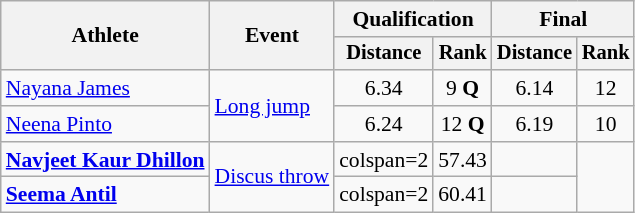<table class=wikitable style=font-size:90%;text-align:center;>
<tr>
<th rowspan=2>Athlete</th>
<th rowspan=2>Event</th>
<th colspan=2>Qualification</th>
<th colspan=2>Final</th>
</tr>
<tr style=font-size:95%>
<th>Distance</th>
<th>Rank</th>
<th>Distance</th>
<th>Rank</th>
</tr>
<tr>
<td align=left><a href='#'>Nayana James</a></td>
<td align=left rowspan="2"><a href='#'>Long jump</a></td>
<td>6.34</td>
<td>9 <strong>Q</strong></td>
<td>6.14</td>
<td>12</td>
</tr>
<tr>
<td align=left><a href='#'>Neena Pinto</a></td>
<td>6.24</td>
<td>12 <strong>Q</strong></td>
<td>6.19</td>
<td>10</td>
</tr>
<tr>
<td align=left><strong><a href='#'>Navjeet Kaur Dhillon</a></strong></td>
<td align=left rowspan="2"><a href='#'>Discus throw</a></td>
<td>colspan=2 </td>
<td>57.43</td>
<td></td>
</tr>
<tr>
<td align=left><strong><a href='#'>Seema Antil</a></strong></td>
<td>colspan=2 </td>
<td>60.41</td>
<td></td>
</tr>
</table>
